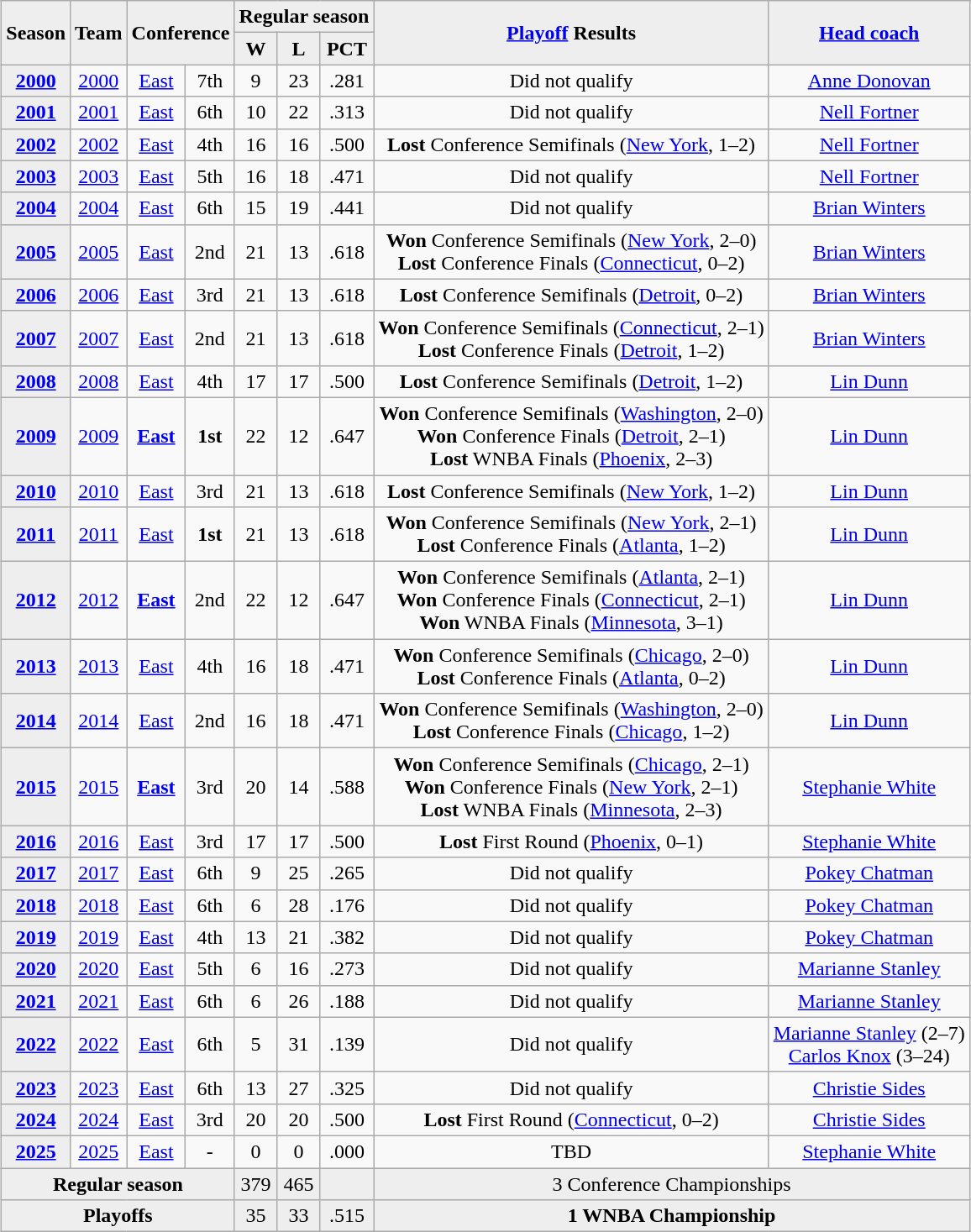<table class="wikitable" style="text-align: center; margin:1em auto;">
<tr>
<th rowspan=2 style="background:#eee;">Season</th>
<th rowspan=2 style="background:#eee;">Team</th>
<th rowspan=2 colspan=2 style="background:#eee;">Conference</th>
<th colspan=3 style="background:#eee;">Regular season</th>
<th rowspan=2 style="background:#eee;"><a href='#'>Playoff</a> Results</th>
<th rowspan=2 style="background:#eee;"><a href='#'>Head coach</a></th>
</tr>
<tr>
<th style="background:#eee;">W</th>
<th style="background:#eee;">L</th>
<th style="background:#eee;">PCT</th>
</tr>
<tr>
<th scope="row" style="background:#eee;"><a href='#'>2000</a></th>
<td><a href='#'>2000</a></td>
<td><a href='#'>East</a></td>
<td>7th</td>
<td>9</td>
<td>23</td>
<td>.281</td>
<td>Did not qualify</td>
<td><a href='#'>Anne Donovan</a></td>
</tr>
<tr>
<th scope="row" style="background:#eee;"><a href='#'>2001</a></th>
<td><a href='#'>2001</a></td>
<td><a href='#'>East</a></td>
<td>6th</td>
<td>10</td>
<td>22</td>
<td>.313</td>
<td>Did not qualify</td>
<td><a href='#'>Nell Fortner</a></td>
</tr>
<tr>
<th scope="row" style="background:#eee;"><a href='#'>2002</a></th>
<td><a href='#'>2002</a></td>
<td><a href='#'>East</a></td>
<td>4th</td>
<td>16</td>
<td>16</td>
<td>.500</td>
<td><strong>Lost</strong> Conference Semifinals (<a href='#'>New York</a>, 1–2)</td>
<td><a href='#'>Nell Fortner</a></td>
</tr>
<tr>
<th scope="row" style="background:#eee;"><a href='#'>2003</a></th>
<td><a href='#'>2003</a></td>
<td><a href='#'>East</a></td>
<td>5th</td>
<td>16</td>
<td>18</td>
<td>.471</td>
<td>Did not qualify</td>
<td><a href='#'>Nell Fortner</a></td>
</tr>
<tr>
<th scope="row" style="background:#eee;"><a href='#'>2004</a></th>
<td><a href='#'>2004</a></td>
<td><a href='#'>East</a></td>
<td>6th</td>
<td>15</td>
<td>19</td>
<td>.441</td>
<td>Did not qualify</td>
<td><a href='#'>Brian Winters</a></td>
</tr>
<tr>
<th scope="row" style="background:#eee;"><a href='#'>2005</a></th>
<td><a href='#'>2005</a></td>
<td><a href='#'>East</a></td>
<td>2nd</td>
<td>21</td>
<td>13</td>
<td>.618</td>
<td><strong>Won</strong> Conference Semifinals (<a href='#'>New York</a>, 2–0)<br> <strong>Lost</strong> Conference Finals (<a href='#'>Connecticut</a>, 0–2)</td>
<td><a href='#'>Brian Winters</a></td>
</tr>
<tr>
<th scope="row" style="background:#eee;"><a href='#'>2006</a></th>
<td><a href='#'>2006</a></td>
<td><a href='#'>East</a></td>
<td>3rd</td>
<td>21</td>
<td>13</td>
<td>.618</td>
<td><strong>Lost</strong> Conference Semifinals (<a href='#'>Detroit</a>, 0–2)</td>
<td><a href='#'>Brian Winters</a></td>
</tr>
<tr>
<th scope="row" style="background:#eee;"><a href='#'>2007</a></th>
<td><a href='#'>2007</a></td>
<td><a href='#'>East</a></td>
<td>2nd</td>
<td>21</td>
<td>13</td>
<td>.618</td>
<td><strong>Won</strong> Conference Semifinals (<a href='#'>Connecticut</a>, 2–1)<br> <strong>Lost</strong> Conference Finals (<a href='#'>Detroit</a>, 1–2)</td>
<td><a href='#'>Brian Winters</a></td>
</tr>
<tr>
<th scope="row" style="background:#eee;"><a href='#'>2008</a></th>
<td><a href='#'>2008</a></td>
<td><a href='#'>East</a></td>
<td>4th</td>
<td>17</td>
<td>17</td>
<td>.500</td>
<td><strong>Lost</strong> Conference Semifinals (<a href='#'>Detroit</a>, 1–2)</td>
<td><a href='#'>Lin Dunn</a></td>
</tr>
<tr>
<th scope="row" style="background:#eee;"><a href='#'>2009</a></th>
<td><a href='#'>2009</a></td>
<td><strong><a href='#'>East</a></strong></td>
<td><strong>1st</strong></td>
<td>22</td>
<td>12</td>
<td>.647</td>
<td><strong>Won</strong> Conference Semifinals (<a href='#'>Washington</a>, 2–0)<br> <strong>Won</strong> Conference Finals (<a href='#'>Detroit</a>, 2–1)<br> <strong>Lost</strong> WNBA Finals (<a href='#'>Phoenix</a>, 2–3)</td>
<td><a href='#'>Lin Dunn</a></td>
</tr>
<tr>
<th scope="row" style="background:#eee;"><a href='#'>2010</a></th>
<td><a href='#'>2010</a></td>
<td><a href='#'>East</a></td>
<td>3rd</td>
<td>21</td>
<td>13</td>
<td>.618</td>
<td><strong>Lost</strong> Conference Semifinals (<a href='#'>New York</a>, 1–2)</td>
<td><a href='#'>Lin Dunn</a></td>
</tr>
<tr>
<th scope="row" style="background:#eee;"><a href='#'>2011</a></th>
<td><a href='#'>2011</a></td>
<td><a href='#'>East</a></td>
<td><strong>1st</strong></td>
<td>21</td>
<td>13</td>
<td>.618</td>
<td><strong>Won</strong> Conference Semifinals (<a href='#'>New York</a>, 2–1)<br> <strong>Lost</strong> Conference Finals (<a href='#'>Atlanta</a>, 1–2)</td>
<td><a href='#'>Lin Dunn</a></td>
</tr>
<tr>
<th scope="row" style="background:#eee;"><a href='#'>2012</a></th>
<td><a href='#'>2012</a></td>
<td><strong><a href='#'>East</a></strong></td>
<td>2nd</td>
<td>22</td>
<td>12</td>
<td>.647</td>
<td><strong>Won</strong> Conference Semifinals (<a href='#'>Atlanta</a>, 2–1)<br><strong>Won</strong> Conference Finals (<a href='#'>Connecticut</a>, 2–1)<br><strong>Won</strong> WNBA Finals (<a href='#'>Minnesota</a>, 3–1)</td>
<td><a href='#'>Lin Dunn</a></td>
</tr>
<tr>
<th scope="row" style="background:#eee;"><a href='#'>2013</a></th>
<td><a href='#'>2013</a></td>
<td><a href='#'>East</a></td>
<td>4th</td>
<td>16</td>
<td>18</td>
<td>.471</td>
<td><strong>Won</strong> Conference Semifinals (<a href='#'>Chicago</a>, 2–0)<br><strong>Lost</strong> Conference Finals (<a href='#'>Atlanta</a>, 0–2)</td>
<td><a href='#'>Lin Dunn</a></td>
</tr>
<tr>
<th scope="row" style="background:#eee;"><a href='#'>2014</a></th>
<td><a href='#'>2014</a></td>
<td><a href='#'>East</a></td>
<td>2nd</td>
<td>16</td>
<td>18</td>
<td>.471</td>
<td><strong>Won</strong> Conference Semifinals (<a href='#'>Washington</a>, 2–0)<br><strong>Lost</strong> Conference Finals (<a href='#'>Chicago</a>, 1–2)</td>
<td><a href='#'>Lin Dunn</a></td>
</tr>
<tr>
<th scope="row" style="background:#eee;"><a href='#'>2015</a></th>
<td><a href='#'>2015</a></td>
<td><strong><a href='#'>East</a></strong></td>
<td>3rd</td>
<td>20</td>
<td>14</td>
<td>.588</td>
<td><strong>Won</strong> Conference Semifinals (<a href='#'>Chicago</a>, 2–1)<br> <strong>Won</strong> Conference Finals (<a href='#'>New York</a>, 2–1)<br> <strong>Lost</strong> WNBA Finals (<a href='#'>Minnesota</a>, 2–3)</td>
<td><a href='#'>Stephanie White</a></td>
</tr>
<tr>
<th scope="row" style="background:#eee;"><a href='#'>2016</a></th>
<td><a href='#'>2016</a></td>
<td><a href='#'>East</a></td>
<td>3rd</td>
<td>17</td>
<td>17</td>
<td>.500</td>
<td><strong>Lost</strong> First Round (<a href='#'>Phoenix</a>, 0–1)</td>
<td><a href='#'>Stephanie White</a></td>
</tr>
<tr>
<th scope="row" style="background:#eee;"><a href='#'>2017</a></th>
<td><a href='#'>2017</a></td>
<td><a href='#'>East</a></td>
<td>6th</td>
<td>9</td>
<td>25</td>
<td>.265</td>
<td>Did not qualify</td>
<td><a href='#'>Pokey Chatman</a></td>
</tr>
<tr>
<th scope="row" style="background:#eee;"><a href='#'>2018</a></th>
<td><a href='#'>2018</a></td>
<td><a href='#'>East</a></td>
<td>6th</td>
<td>6</td>
<td>28</td>
<td>.176</td>
<td>Did not qualify</td>
<td><a href='#'>Pokey Chatman</a></td>
</tr>
<tr>
<th scope="row" style="background:#eee;"><a href='#'>2019</a></th>
<td><a href='#'>2019</a></td>
<td><a href='#'>East</a></td>
<td>4th</td>
<td>13</td>
<td>21</td>
<td>.382</td>
<td>Did not qualify</td>
<td><a href='#'>Pokey Chatman</a></td>
</tr>
<tr>
<th scope="row" style="background:#eee;"><a href='#'>2020</a></th>
<td><a href='#'>2020</a></td>
<td><a href='#'>East</a></td>
<td>5th</td>
<td>6</td>
<td>16</td>
<td>.273</td>
<td>Did not qualify</td>
<td><a href='#'>Marianne Stanley</a></td>
</tr>
<tr>
<th scope="row" style="background:#eee;"><a href='#'>2021</a></th>
<td><a href='#'>2021</a></td>
<td><a href='#'>East</a></td>
<td>6th</td>
<td>6</td>
<td>26</td>
<td>.188</td>
<td>Did not qualify</td>
<td><a href='#'>Marianne Stanley</a></td>
</tr>
<tr>
<th scope="row" style="background:#eee;"><a href='#'>2022</a></th>
<td><a href='#'>2022</a></td>
<td><a href='#'>East</a></td>
<td>6th</td>
<td>5</td>
<td>31</td>
<td>.139</td>
<td>Did not qualify</td>
<td><a href='#'>Marianne Stanley</a> (2–7)<br><a href='#'>Carlos Knox</a> (3–24)</td>
</tr>
<tr>
<th scope="row" style="background:#eee;"><a href='#'>2023</a></th>
<td><a href='#'>2023</a></td>
<td><a href='#'>East</a></td>
<td>6th</td>
<td>13</td>
<td>27</td>
<td>.325</td>
<td>Did not qualify</td>
<td><a href='#'>Christie Sides</a></td>
</tr>
<tr>
<th scope="row" style="background:#eee;"><a href='#'>2024</a></th>
<td><a href='#'>2024</a></td>
<td><a href='#'>East</a></td>
<td>3rd</td>
<td>20</td>
<td>20</td>
<td>.500</td>
<td><strong>Lost</strong> First Round (<a href='#'>Connecticut</a>, 0–2)</td>
<td><a href='#'>Christie Sides</a></td>
</tr>
<tr>
<th scope="row" style="background:#eee;"><a href='#'>2025</a></th>
<td><a href='#'>2025</a></td>
<td><a href='#'>East</a></td>
<td>-</td>
<td>0</td>
<td>0</td>
<td>.000</td>
<td>TBD</td>
<td><a href='#'>Stephanie White</a></td>
</tr>
<tr>
<th colspan=4 style="background:#eee;">Regular season</th>
<td style="background:#eee;">379</td>
<td style="background:#eee;">465</td>
<td style="background:#eee;"></td>
<td colspan=2 style="background:#eee;">3 Conference Championships</td>
</tr>
<tr>
<th colspan=4 style="background:#eee;">Playoffs</th>
<td style="background:#eee;">35</td>
<td style="background:#eee;">33</td>
<td style="background:#eee;">.515</td>
<td colspan=2 style="background:#eee;"><strong>1 WNBA Championship</strong></td>
</tr>
</table>
